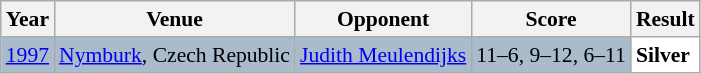<table class="sortable wikitable" style="font-size: 90%;">
<tr>
<th>Year</th>
<th>Venue</th>
<th>Opponent</th>
<th>Score</th>
<th>Result</th>
</tr>
<tr style="background:#AABBCC">
<td align="center"><a href='#'>1997</a></td>
<td align="left"><a href='#'>Nymburk</a>, Czech Republic</td>
<td align="left"> <a href='#'>Judith Meulendijks</a></td>
<td align="left">11–6, 9–12, 6–11</td>
<td style="text-align:left; background:white"> <strong>Silver</strong></td>
</tr>
</table>
